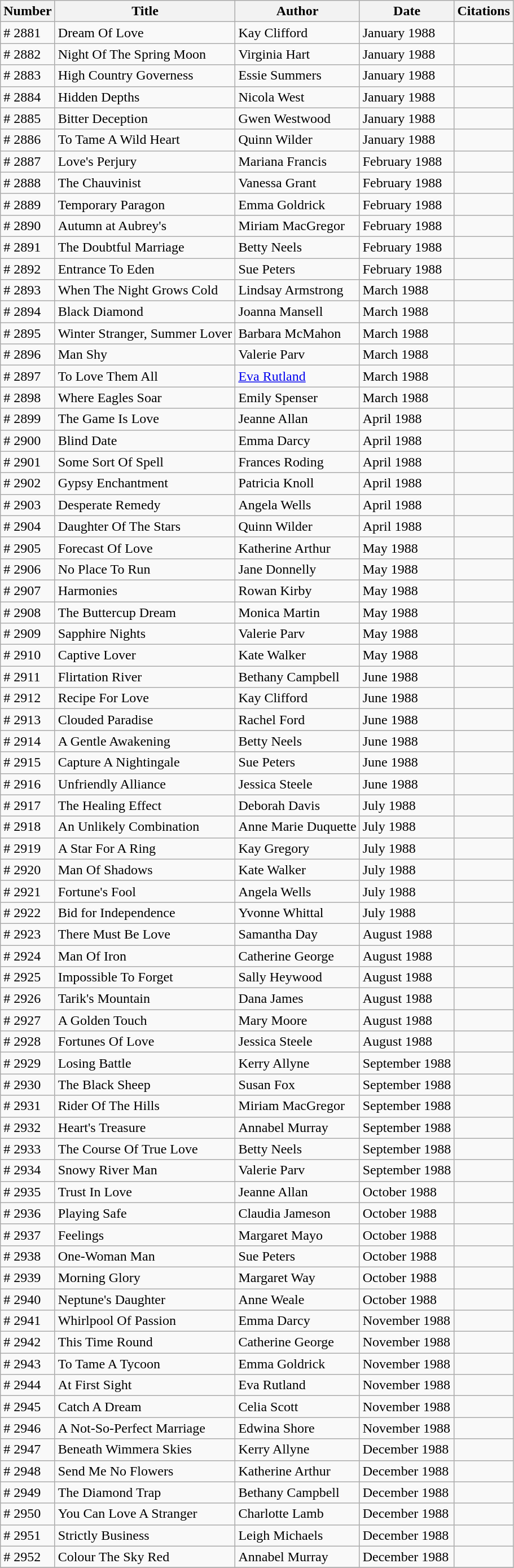<table class="wikitable">
<tr>
<th>Number</th>
<th>Title</th>
<th>Author</th>
<th>Date</th>
<th>Citations</th>
</tr>
<tr>
<td># 2881</td>
<td>Dream Of Love</td>
<td>Kay Clifford</td>
<td>January 1988</td>
<td></td>
</tr>
<tr>
<td># 2882</td>
<td>Night Of The Spring Moon</td>
<td>Virginia Hart</td>
<td>January 1988</td>
<td></td>
</tr>
<tr>
<td># 2883</td>
<td>High Country Governess</td>
<td>Essie Summers</td>
<td>January 1988</td>
<td></td>
</tr>
<tr>
<td># 2884</td>
<td>Hidden Depths</td>
<td>Nicola West</td>
<td>January 1988</td>
<td></td>
</tr>
<tr>
<td># 2885</td>
<td>Bitter Deception</td>
<td>Gwen Westwood</td>
<td>January 1988</td>
<td></td>
</tr>
<tr>
<td># 2886</td>
<td>To Tame A Wild Heart</td>
<td>Quinn Wilder</td>
<td>January 1988</td>
<td></td>
</tr>
<tr>
<td># 2887</td>
<td>Love's Perjury</td>
<td>Mariana Francis</td>
<td>February 1988</td>
<td></td>
</tr>
<tr>
<td># 2888</td>
<td>The Chauvinist</td>
<td>Vanessa Grant</td>
<td>February 1988</td>
<td></td>
</tr>
<tr>
<td># 2889</td>
<td>Temporary Paragon</td>
<td>Emma Goldrick</td>
<td>February 1988</td>
<td></td>
</tr>
<tr>
<td># 2890</td>
<td>Autumn at Aubrey's</td>
<td>Miriam MacGregor</td>
<td>February 1988</td>
<td></td>
</tr>
<tr>
<td># 2891</td>
<td>The Doubtful Marriage</td>
<td>Betty Neels</td>
<td>February 1988</td>
<td></td>
</tr>
<tr>
<td># 2892</td>
<td>Entrance To Eden</td>
<td>Sue Peters</td>
<td>February 1988</td>
<td></td>
</tr>
<tr>
<td># 2893</td>
<td>When The Night Grows Cold</td>
<td>Lindsay Armstrong</td>
<td>March 1988</td>
<td></td>
</tr>
<tr>
<td># 2894</td>
<td>Black Diamond</td>
<td>Joanna Mansell</td>
<td>March 1988</td>
<td></td>
</tr>
<tr>
<td># 2895</td>
<td>Winter Stranger, Summer Lover</td>
<td>Barbara McMahon</td>
<td>March 1988</td>
<td></td>
</tr>
<tr>
<td># 2896</td>
<td>Man Shy</td>
<td>Valerie Parv</td>
<td>March 1988</td>
<td></td>
</tr>
<tr>
<td># 2897</td>
<td>To Love Them All</td>
<td><a href='#'>Eva Rutland</a></td>
<td>March 1988</td>
<td></td>
</tr>
<tr>
<td># 2898</td>
<td>Where Eagles Soar</td>
<td>Emily Spenser</td>
<td>March 1988</td>
<td></td>
</tr>
<tr>
<td># 2899</td>
<td>The Game Is Love</td>
<td>Jeanne Allan</td>
<td>April 1988</td>
<td></td>
</tr>
<tr>
<td># 2900</td>
<td>Blind Date</td>
<td>Emma Darcy</td>
<td>April 1988</td>
<td></td>
</tr>
<tr>
<td># 2901</td>
<td>Some Sort Of Spell</td>
<td>Frances Roding</td>
<td>April 1988</td>
<td></td>
</tr>
<tr>
<td># 2902</td>
<td>Gypsy Enchantment</td>
<td>Patricia Knoll</td>
<td>April 1988</td>
<td></td>
</tr>
<tr>
<td># 2903</td>
<td>Desperate Remedy</td>
<td>Angela Wells</td>
<td>April 1988</td>
<td></td>
</tr>
<tr>
<td># 2904</td>
<td>Daughter Of The Stars</td>
<td>Quinn Wilder</td>
<td>April 1988</td>
<td></td>
</tr>
<tr>
<td># 2905</td>
<td>Forecast Of Love</td>
<td>Katherine Arthur</td>
<td>May 1988</td>
<td></td>
</tr>
<tr>
<td># 2906</td>
<td>No Place To Run</td>
<td>Jane Donnelly</td>
<td>May 1988</td>
<td></td>
</tr>
<tr>
<td># 2907</td>
<td>Harmonies</td>
<td>Rowan Kirby</td>
<td>May 1988</td>
<td></td>
</tr>
<tr>
<td># 2908</td>
<td>The Buttercup Dream</td>
<td>Monica Martin</td>
<td>May 1988</td>
<td></td>
</tr>
<tr>
<td># 2909</td>
<td>Sapphire Nights</td>
<td>Valerie Parv</td>
<td>May 1988</td>
<td></td>
</tr>
<tr>
<td># 2910</td>
<td>Captive Lover</td>
<td>Kate Walker</td>
<td>May 1988</td>
<td></td>
</tr>
<tr>
<td># 2911</td>
<td>Flirtation River</td>
<td>Bethany Campbell</td>
<td>June 1988</td>
<td></td>
</tr>
<tr>
<td># 2912</td>
<td>Recipe For Love</td>
<td>Kay Clifford</td>
<td>June 1988</td>
<td></td>
</tr>
<tr>
<td># 2913</td>
<td>Clouded Paradise</td>
<td>Rachel Ford</td>
<td>June 1988</td>
<td></td>
</tr>
<tr>
<td># 2914</td>
<td>A Gentle Awakening</td>
<td>Betty Neels</td>
<td>June 1988</td>
<td></td>
</tr>
<tr>
<td># 2915</td>
<td>Capture A Nightingale</td>
<td>Sue Peters</td>
<td>June 1988</td>
<td></td>
</tr>
<tr>
<td># 2916</td>
<td>Unfriendly Alliance</td>
<td>Jessica Steele</td>
<td>June 1988</td>
<td></td>
</tr>
<tr>
<td># 2917</td>
<td>The Healing Effect</td>
<td>Deborah Davis</td>
<td>July 1988</td>
<td></td>
</tr>
<tr>
<td># 2918</td>
<td>An Unlikely Combination</td>
<td>Anne Marie Duquette</td>
<td>July 1988</td>
<td></td>
</tr>
<tr>
<td># 2919</td>
<td>A Star For A Ring</td>
<td>Kay Gregory</td>
<td>July 1988</td>
<td></td>
</tr>
<tr>
<td># 2920</td>
<td>Man Of Shadows</td>
<td>Kate Walker</td>
<td>July 1988</td>
<td></td>
</tr>
<tr>
<td># 2921</td>
<td>Fortune's Fool</td>
<td>Angela Wells</td>
<td>July 1988</td>
<td></td>
</tr>
<tr>
<td># 2922</td>
<td>Bid for Independence</td>
<td>Yvonne Whittal</td>
<td>July 1988</td>
<td></td>
</tr>
<tr>
<td># 2923</td>
<td>There Must Be Love</td>
<td>Samantha Day</td>
<td>August 1988</td>
<td></td>
</tr>
<tr>
<td># 2924</td>
<td>Man Of Iron</td>
<td>Catherine George</td>
<td>August 1988</td>
<td></td>
</tr>
<tr>
<td># 2925</td>
<td>Impossible To Forget</td>
<td>Sally Heywood</td>
<td>August 1988</td>
<td></td>
</tr>
<tr>
<td># 2926</td>
<td>Tarik's Mountain</td>
<td>Dana James</td>
<td>August 1988</td>
<td></td>
</tr>
<tr>
<td># 2927</td>
<td>A Golden Touch</td>
<td>Mary Moore</td>
<td>August 1988</td>
<td></td>
</tr>
<tr>
<td># 2928</td>
<td>Fortunes Of Love</td>
<td>Jessica Steele</td>
<td>August 1988</td>
<td></td>
</tr>
<tr>
<td># 2929</td>
<td>Losing Battle</td>
<td>Kerry Allyne</td>
<td>September 1988</td>
<td></td>
</tr>
<tr>
<td># 2930</td>
<td>The Black Sheep</td>
<td>Susan Fox</td>
<td>September 1988</td>
<td></td>
</tr>
<tr>
<td># 2931</td>
<td>Rider Of The Hills</td>
<td>Miriam MacGregor</td>
<td>September 1988</td>
<td></td>
</tr>
<tr>
<td># 2932</td>
<td>Heart's Treasure</td>
<td>Annabel Murray</td>
<td>September 1988</td>
<td></td>
</tr>
<tr>
<td># 2933</td>
<td>The Course Of True Love</td>
<td>Betty Neels</td>
<td>September 1988</td>
<td></td>
</tr>
<tr>
<td># 2934</td>
<td>Snowy River Man</td>
<td>Valerie Parv</td>
<td>September 1988</td>
<td></td>
</tr>
<tr>
<td># 2935</td>
<td>Trust In Love</td>
<td>Jeanne Allan</td>
<td>October 1988</td>
<td></td>
</tr>
<tr>
<td># 2936</td>
<td>Playing Safe</td>
<td>Claudia Jameson</td>
<td>October 1988</td>
<td></td>
</tr>
<tr>
<td># 2937</td>
<td>Feelings</td>
<td>Margaret Mayo</td>
<td>October 1988</td>
<td></td>
</tr>
<tr>
<td># 2938</td>
<td>One-Woman Man</td>
<td>Sue Peters</td>
<td>October 1988</td>
<td></td>
</tr>
<tr>
<td># 2939</td>
<td>Morning Glory</td>
<td>Margaret Way</td>
<td>October 1988</td>
<td></td>
</tr>
<tr>
<td># 2940</td>
<td>Neptune's Daughter</td>
<td>Anne Weale</td>
<td>October 1988</td>
<td></td>
</tr>
<tr>
<td># 2941</td>
<td>Whirlpool Of Passion</td>
<td>Emma Darcy</td>
<td>November 1988</td>
<td></td>
</tr>
<tr>
<td># 2942</td>
<td>This Time Round</td>
<td>Catherine George</td>
<td>November 1988</td>
<td></td>
</tr>
<tr>
<td># 2943</td>
<td>To Tame A Tycoon</td>
<td>Emma Goldrick</td>
<td>November 1988</td>
<td></td>
</tr>
<tr>
<td># 2944</td>
<td>At First Sight</td>
<td>Eva Rutland</td>
<td>November 1988</td>
<td></td>
</tr>
<tr>
<td># 2945</td>
<td>Catch A Dream</td>
<td>Celia Scott</td>
<td>November 1988</td>
<td></td>
</tr>
<tr>
<td># 2946</td>
<td>A Not-So-Perfect Marriage</td>
<td>Edwina Shore</td>
<td>November 1988</td>
<td></td>
</tr>
<tr>
<td># 2947</td>
<td>Beneath Wimmera Skies</td>
<td>Kerry Allyne</td>
<td>December 1988</td>
<td></td>
</tr>
<tr>
<td># 2948</td>
<td>Send Me No Flowers</td>
<td>Katherine Arthur</td>
<td>December 1988</td>
<td></td>
</tr>
<tr>
<td># 2949</td>
<td>The Diamond Trap</td>
<td>Bethany Campbell</td>
<td>December 1988</td>
<td></td>
</tr>
<tr>
<td># 2950</td>
<td>You Can Love A Stranger</td>
<td>Charlotte Lamb</td>
<td>December 1988</td>
<td></td>
</tr>
<tr>
<td># 2951</td>
<td>Strictly Business</td>
<td>Leigh Michaels</td>
<td>December 1988</td>
<td></td>
</tr>
<tr>
<td># 2952</td>
<td>Colour The Sky Red</td>
<td>Annabel Murray</td>
<td>December 1988</td>
<td></td>
</tr>
<tr>
</tr>
</table>
